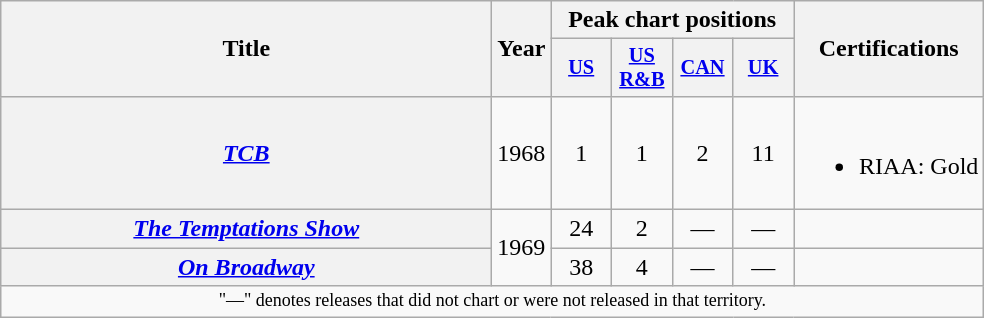<table class="wikitable plainrowheaders" style="text-align:center;">
<tr>
<th rowspan="2" style="width:20em;">Title</th>
<th rowspan="2">Year</th>
<th colspan="4">Peak chart positions</th>
<th rowspan="2">Certifications</th>
</tr>
<tr>
<th scope="col" style="width:2.5em;font-size:85%"><a href='#'>US</a><br></th>
<th scope="col" style="width:2.5em;font-size:85%"><a href='#'>US<br>R&B</a><br></th>
<th scope="col" style="width:2.5em;font-size:85%"><a href='#'>CAN</a><br></th>
<th scope="col" style="width:2.5em;font-size:85%"><a href='#'>UK</a><br></th>
</tr>
<tr>
<th scope="row"><em><a href='#'>TCB</a></em><br></th>
<td>1968</td>
<td>1</td>
<td>1</td>
<td>2</td>
<td>11</td>
<td><br><ul><li>RIAA: Gold</li></ul></td>
</tr>
<tr>
<th scope="row"><em><a href='#'>The Temptations Show</a></em></th>
<td rowspan="2">1969</td>
<td>24</td>
<td>2</td>
<td>—</td>
<td>—</td>
<td></td>
</tr>
<tr>
<th scope="row"><em><a href='#'>On Broadway</a></em><br></th>
<td>38</td>
<td>4</td>
<td>—</td>
<td>—</td>
<td></td>
</tr>
<tr>
<td colspan="8" style="text-align:center; font-size:9pt;">"—" denotes releases that did not chart or were not released in that territory.</td>
</tr>
</table>
